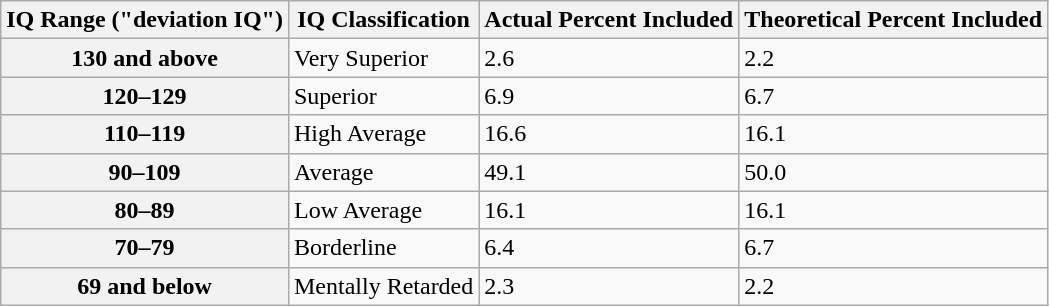<table class="wikitable">
<tr>
<th>IQ Range ("deviation IQ")</th>
<th>IQ Classification</th>
<th>Actual Percent Included</th>
<th>Theoretical Percent Included</th>
</tr>
<tr>
<th>130 and above</th>
<td>Very Superior</td>
<td>2.6</td>
<td>2.2</td>
</tr>
<tr>
<th>120–129</th>
<td>Superior</td>
<td>6.9</td>
<td>6.7</td>
</tr>
<tr>
<th>110–119</th>
<td>High Average</td>
<td>16.6</td>
<td>16.1</td>
</tr>
<tr>
<th>90–109</th>
<td>Average</td>
<td>49.1</td>
<td>50.0</td>
</tr>
<tr>
<th>80–89</th>
<td>Low Average</td>
<td>16.1</td>
<td>16.1</td>
</tr>
<tr>
<th>70–79</th>
<td>Borderline</td>
<td>6.4</td>
<td>6.7</td>
</tr>
<tr>
<th>69 and below</th>
<td>Mentally Retarded</td>
<td>2.3</td>
<td>2.2</td>
</tr>
</table>
